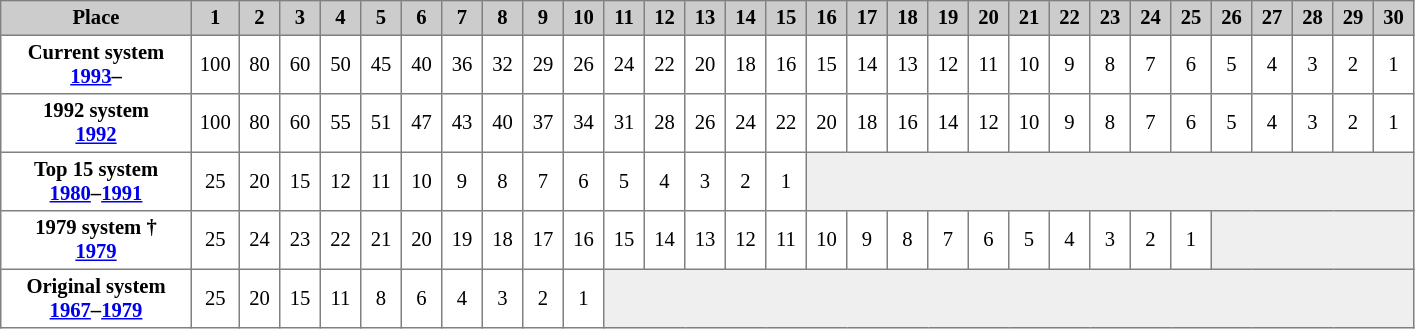<table cellpadding="3" cellspacing="0" border="1" style="background:#white; font-size:86%; border:gray solid 1px; border-collapse:collapse">
<tr style="background:#ccc; text-align:center;">
<th>Place</th>
<th width="25">1</th>
<th width="20">2</th>
<th width="20">3</th>
<th width="20">4</th>
<th width="20">5</th>
<th width="20">6</th>
<th width="20">7</th>
<th width="20">8</th>
<th width="20">9</th>
<th width="20">10</th>
<th width="20">11</th>
<th width="20">12</th>
<th width="20">13</th>
<th width="20">14</th>
<th width="20">15</th>
<th width="20">16</th>
<th width="20">17</th>
<th width="20">18</th>
<th width="20">19</th>
<th width="20">20</th>
<th width="20">21</th>
<th width="20">22</th>
<th width="20">23</th>
<th width="20">24</th>
<th width="20">25</th>
<th width="20">26</th>
<th width="20">27</th>
<th width="20">28</th>
<th width="20">29</th>
<th width="20">30</th>
</tr>
<tr align=center>
<th width="120">Current system <br><a href='#'>1993</a>–</th>
<td>100</td>
<td>80</td>
<td>60</td>
<td>50</td>
<td>45</td>
<td>40</td>
<td>36</td>
<td>32</td>
<td>29</td>
<td>26</td>
<td>24</td>
<td>22</td>
<td>20</td>
<td>18</td>
<td>16</td>
<td>15</td>
<td>14</td>
<td>13</td>
<td>12</td>
<td>11</td>
<td>10</td>
<td>9</td>
<td>8</td>
<td>7</td>
<td>6</td>
<td>5</td>
<td>4</td>
<td>3</td>
<td>2</td>
<td>1</td>
</tr>
<tr align=center>
<th width="90">1992 system<br><a href='#'>1992</a></th>
<td>100</td>
<td>80</td>
<td>60</td>
<td>55</td>
<td>51</td>
<td>47</td>
<td>43</td>
<td>40</td>
<td>37</td>
<td>34</td>
<td>31</td>
<td>28</td>
<td>26</td>
<td>24</td>
<td>22</td>
<td>20</td>
<td>18</td>
<td>16</td>
<td>14</td>
<td>12</td>
<td>10</td>
<td>9</td>
<td>8</td>
<td>7</td>
<td>6</td>
<td>5</td>
<td>4</td>
<td>3</td>
<td>2</td>
<td>1</td>
</tr>
<tr align=center>
<th>Top 15 system<br><a href='#'>1980</a>–<a href='#'>1991</a></th>
<td>25</td>
<td>20</td>
<td>15</td>
<td>12</td>
<td>11</td>
<td>10</td>
<td>9</td>
<td>8</td>
<td>7</td>
<td>6</td>
<td>5</td>
<td>4</td>
<td>3</td>
<td>2</td>
<td>1</td>
<td colspan="15" style="background:#efefef;"></td>
</tr>
<tr align=center>
<th>1979 system †<br><a href='#'>1979</a></th>
<td>25</td>
<td>24</td>
<td>23</td>
<td>22</td>
<td>21</td>
<td>20</td>
<td>19</td>
<td>18</td>
<td>17</td>
<td>16</td>
<td>15</td>
<td>14</td>
<td>13</td>
<td>12</td>
<td>11</td>
<td>10</td>
<td>9</td>
<td>8</td>
<td>7</td>
<td>6</td>
<td>5</td>
<td>4</td>
<td>3</td>
<td>2</td>
<td>1</td>
<td colspan="5" style="background:#efefef;"></td>
</tr>
<tr align=center>
<th>Original system <br><a href='#'>1967</a>–<a href='#'>1979</a></th>
<td>25</td>
<td>20</td>
<td>15</td>
<td>11</td>
<td>8</td>
<td>6</td>
<td>4</td>
<td>3</td>
<td>2</td>
<td>1</td>
<td colspan="20" style="background:#efefef;"></td>
</tr>
</table>
